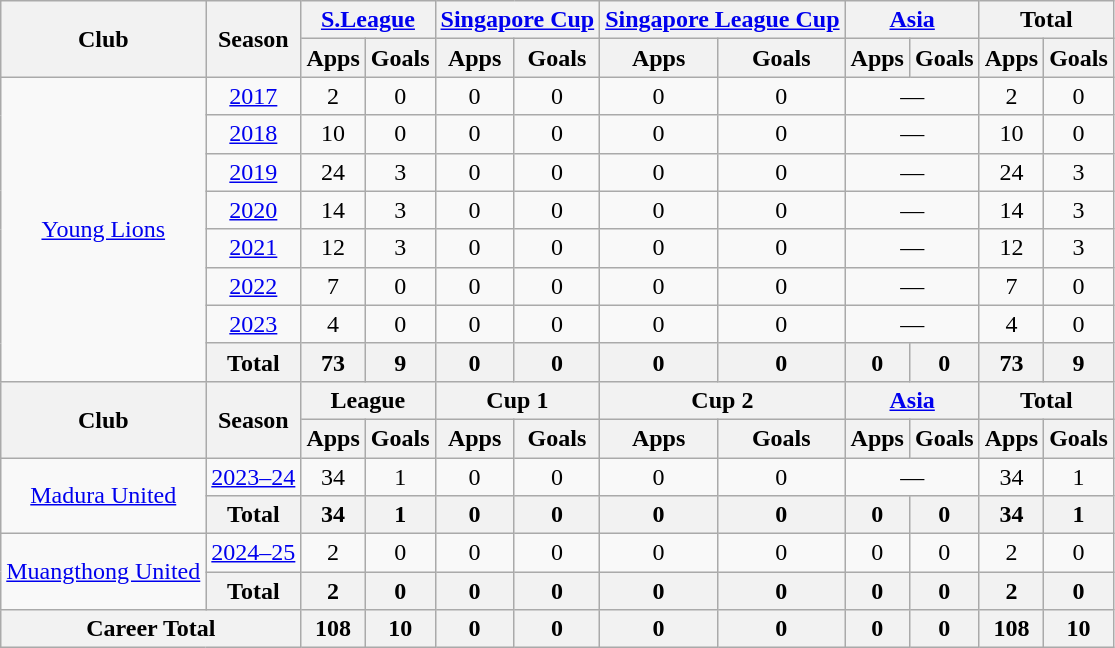<table style="text-align:center" class="wikitable">
<tr>
<th rowspan="2">Club</th>
<th rowspan="2">Season</th>
<th colspan="2"><a href='#'>S.League</a></th>
<th colspan="2"><a href='#'>Singapore Cup</a></th>
<th colspan="2"><a href='#'>Singapore League Cup</a></th>
<th colspan="2"><a href='#'>Asia</a></th>
<th colspan="2">Total</th>
</tr>
<tr>
<th>Apps</th>
<th>Goals</th>
<th>Apps</th>
<th>Goals</th>
<th>Apps</th>
<th>Goals</th>
<th>Apps</th>
<th>Goals</th>
<th>Apps</th>
<th>Goals</th>
</tr>
<tr>
<td rowspan="8"><a href='#'>Young Lions</a></td>
<td><a href='#'>2017</a></td>
<td>2</td>
<td>0</td>
<td>0</td>
<td>0</td>
<td>0</td>
<td>0</td>
<td colspan="2">—</td>
<td>2</td>
<td>0</td>
</tr>
<tr>
<td><a href='#'>2018</a></td>
<td>10</td>
<td>0</td>
<td>0</td>
<td>0</td>
<td>0</td>
<td>0</td>
<td colspan="2">—</td>
<td>10</td>
<td>0</td>
</tr>
<tr>
<td><a href='#'>2019</a></td>
<td>24</td>
<td>3</td>
<td>0</td>
<td>0</td>
<td>0</td>
<td>0</td>
<td colspan="2">—</td>
<td>24</td>
<td>3</td>
</tr>
<tr>
<td><a href='#'>2020</a></td>
<td>14</td>
<td>3</td>
<td>0</td>
<td>0</td>
<td>0</td>
<td>0</td>
<td colspan="2">—</td>
<td>14</td>
<td>3</td>
</tr>
<tr>
<td><a href='#'>2021</a></td>
<td>12</td>
<td>3</td>
<td>0</td>
<td>0</td>
<td>0</td>
<td>0</td>
<td colspan="2">—</td>
<td>12</td>
<td>3</td>
</tr>
<tr>
<td><a href='#'>2022</a></td>
<td>7</td>
<td>0</td>
<td>0</td>
<td>0</td>
<td>0</td>
<td>0</td>
<td colspan="2">—</td>
<td>7</td>
<td>0</td>
</tr>
<tr>
<td><a href='#'>2023</a></td>
<td>4</td>
<td>0</td>
<td>0</td>
<td>0</td>
<td>0</td>
<td>0</td>
<td colspan="2">—</td>
<td>4</td>
<td>0</td>
</tr>
<tr>
<th>Total</th>
<th>73</th>
<th>9</th>
<th>0</th>
<th>0</th>
<th>0</th>
<th>0</th>
<th>0</th>
<th>0</th>
<th>73</th>
<th>9</th>
</tr>
<tr>
<th rowspan="2">Club</th>
<th rowspan="2">Season</th>
<th colspan="2">League</th>
<th colspan="2">Cup 1</th>
<th colspan="2">Cup 2</th>
<th colspan="2"><a href='#'>Asia</a></th>
<th colspan="2">Total</th>
</tr>
<tr>
<th>Apps</th>
<th>Goals</th>
<th>Apps</th>
<th>Goals</th>
<th>Apps</th>
<th>Goals</th>
<th>Apps</th>
<th>Goals</th>
<th>Apps</th>
<th>Goals</th>
</tr>
<tr>
<td rowspan="2"><a href='#'>Madura United</a></td>
<td><a href='#'>2023–24</a></td>
<td>34</td>
<td>1</td>
<td>0</td>
<td>0</td>
<td>0</td>
<td>0</td>
<td colspan="2">—</td>
<td>34</td>
<td>1</td>
</tr>
<tr>
<th>Total</th>
<th>34</th>
<th>1</th>
<th>0</th>
<th>0</th>
<th>0</th>
<th>0</th>
<th>0</th>
<th>0</th>
<th>34</th>
<th>1</th>
</tr>
<tr>
<td rowspan="2"><a href='#'>Muangthong United</a></td>
<td><a href='#'>2024–25</a></td>
<td>2</td>
<td>0</td>
<td>0</td>
<td>0</td>
<td>0</td>
<td>0</td>
<td>0</td>
<td>0</td>
<td>2</td>
<td>0</td>
</tr>
<tr>
<th>Total</th>
<th>2</th>
<th>0</th>
<th>0</th>
<th>0</th>
<th>0</th>
<th>0</th>
<th>0</th>
<th>0</th>
<th>2</th>
<th>0</th>
</tr>
<tr>
<th colspan="2">Career Total</th>
<th>108</th>
<th>10</th>
<th>0</th>
<th>0</th>
<th>0</th>
<th>0</th>
<th>0</th>
<th>0</th>
<th>108</th>
<th>10</th>
</tr>
</table>
